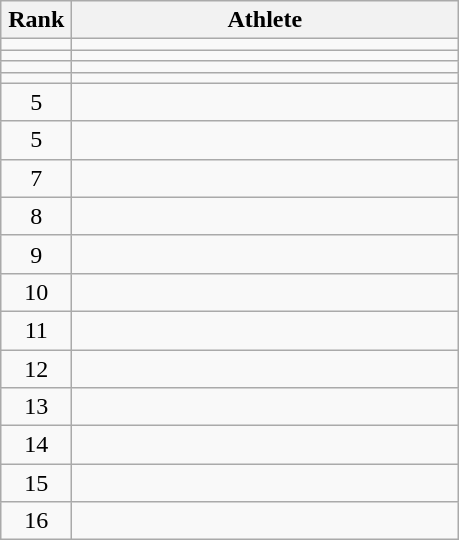<table class="wikitable" style="text-align: center;">
<tr>
<th width=40>Rank</th>
<th width=250>Athlete</th>
</tr>
<tr>
<td></td>
<td align=left></td>
</tr>
<tr>
<td></td>
<td align=left></td>
</tr>
<tr>
<td></td>
<td align=left></td>
</tr>
<tr>
<td></td>
<td align=left></td>
</tr>
<tr>
<td>5</td>
<td align=left></td>
</tr>
<tr>
<td>5</td>
<td align=left></td>
</tr>
<tr>
<td>7</td>
<td align=left></td>
</tr>
<tr>
<td>8</td>
<td align=left></td>
</tr>
<tr>
<td>9</td>
<td align=left></td>
</tr>
<tr>
<td>10</td>
<td align=left></td>
</tr>
<tr>
<td>11</td>
<td align=left></td>
</tr>
<tr>
<td>12</td>
<td align=left></td>
</tr>
<tr>
<td>13</td>
<td align=left></td>
</tr>
<tr>
<td>14</td>
<td align=left></td>
</tr>
<tr>
<td>15</td>
<td align=left></td>
</tr>
<tr>
<td>16</td>
<td align=left></td>
</tr>
</table>
